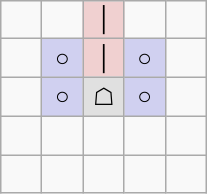<table border="1" class="wikitable">
<tr align=center>
<td width="20"> </td>
<td width="20"> </td>
<td width="20" style="background:#f0d0d0;">│</td>
<td width="20"> </td>
<td width="20"> </td>
</tr>
<tr align=center>
<td> </td>
<td style="background:#d0d0f0;">○</td>
<td style="background:#f0d0d0;">│</td>
<td style="background:#d0d0f0;">○</td>
<td> </td>
</tr>
<tr align=center>
<td> </td>
<td style="background:#d0d0f0;">○</td>
<td style="background:#e0e0e0;">☖</td>
<td style="background:#d0d0f0;">○</td>
<td> </td>
</tr>
<tr align=center>
<td> </td>
<td> </td>
<td> </td>
<td> </td>
<td> </td>
</tr>
<tr align=center>
<td> </td>
<td> </td>
<td> </td>
<td> </td>
<td> </td>
</tr>
</table>
